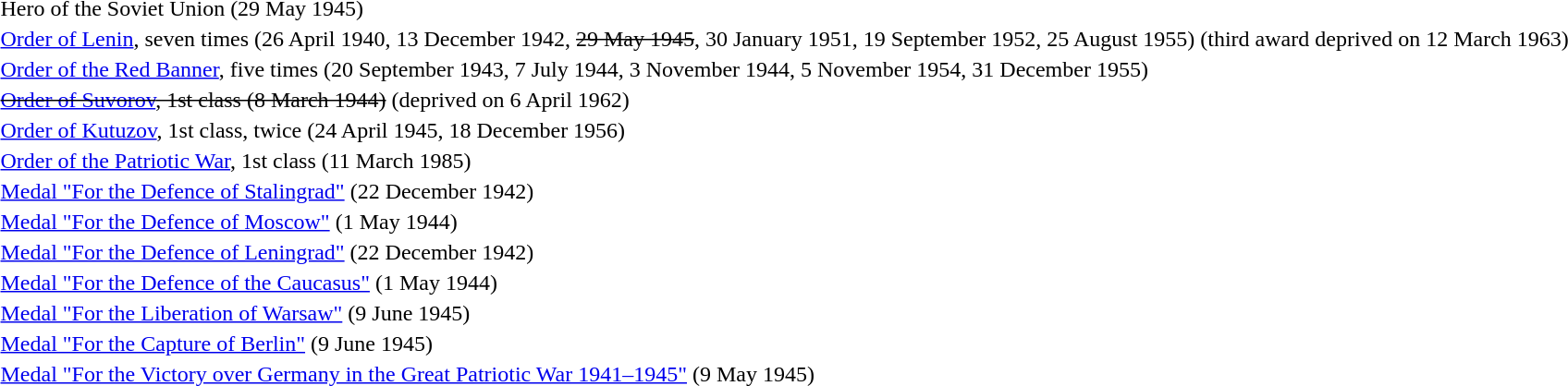<table>
<tr>
<td></td>
<td>Hero of the Soviet Union (29 May 1945)</td>
</tr>
<tr>
<td></td>
<td><a href='#'>Order of Lenin</a>, seven times (26 April 1940, 13 December 1942, <del>29 May 1945</del>, 30 January 1951, 19 September 1952, 25 August 1955) (third award deprived on 12 March 1963)</td>
</tr>
<tr>
<td></td>
<td><a href='#'>Order of the Red Banner</a>, five times (20 September 1943, 7 July 1944, 3 November 1944, 5 November 1954, 31 December 1955)</td>
</tr>
<tr>
<td></td>
<td><del><a href='#'>Order of Suvorov</a>, 1st class (8 March 1944)</del> (deprived on 6 April 1962)</td>
</tr>
<tr>
<td></td>
<td><a href='#'>Order of Kutuzov</a>, 1st class, twice (24 April 1945, 18 December 1956)</td>
</tr>
<tr>
<td></td>
<td><a href='#'>Order of the Patriotic War</a>, 1st class (11 March 1985)</td>
</tr>
<tr>
<td></td>
<td><a href='#'>Medal "For the Defence of Stalingrad"</a> (22 December 1942)</td>
</tr>
<tr>
<td></td>
<td><a href='#'>Medal "For the Defence of Moscow"</a> (1 May 1944)</td>
</tr>
<tr>
<td></td>
<td><a href='#'>Medal "For the Defence of Leningrad"</a> (22 December 1942)</td>
</tr>
<tr>
<td></td>
<td><a href='#'>Medal "For the Defence of the Caucasus"</a> (1 May 1944)</td>
</tr>
<tr>
<td></td>
<td><a href='#'>Medal "For the Liberation of Warsaw"</a> (9 June 1945)</td>
</tr>
<tr>
<td></td>
<td><a href='#'>Medal "For the Capture of Berlin"</a> (9 June 1945)</td>
</tr>
<tr>
<td></td>
<td><a href='#'>Medal "For the Victory over Germany in the Great Patriotic War 1941–1945"</a> (9 May 1945)</td>
</tr>
<tr>
</tr>
</table>
